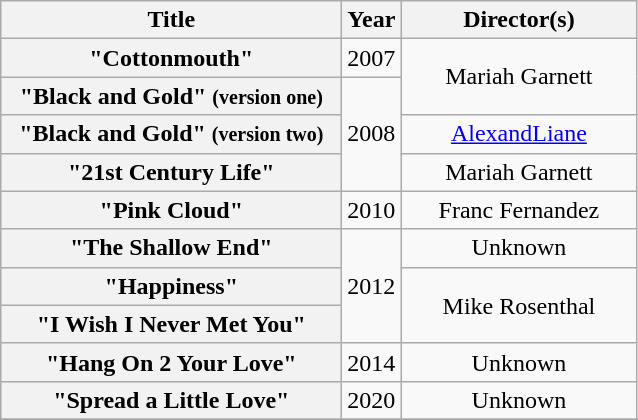<table class="wikitable plainrowheaders" style="text-align:center;">
<tr>
<th scope="col" style="width:220px">Title</th>
<th scope="col">Year</th>
<th scope="col" style="width:150px;">Director(s)</th>
</tr>
<tr>
<th scope="row">"Cottonmouth"</th>
<td>2007</td>
<td rowspan="2">Mariah Garnett</td>
</tr>
<tr>
<th scope="row">"Black and Gold" <small>(version one)</small></th>
<td rowspan="3">2008</td>
</tr>
<tr>
<th scope="row">"Black and Gold" <small>(version two)</small></th>
<td><a href='#'>AlexandLiane</a></td>
</tr>
<tr>
<th scope="row">"21st Century Life"</th>
<td>Mariah Garnett</td>
</tr>
<tr>
<th scope="row">"Pink Cloud"</th>
<td>2010</td>
<td>Franc Fernandez</td>
</tr>
<tr>
<th scope="row">"The Shallow End"</th>
<td rowspan="3">2012</td>
<td>Unknown</td>
</tr>
<tr>
<th scope="row">"Happiness"</th>
<td rowspan="2">Mike Rosenthal</td>
</tr>
<tr>
<th scope="row">"I Wish I Never Met You"</th>
</tr>
<tr>
<th scope="row">"Hang On 2 Your Love"</th>
<td>2014</td>
<td>Unknown</td>
</tr>
<tr>
<th scope="row">"Spread a Little Love"</th>
<td>2020</td>
<td>Unknown</td>
</tr>
<tr>
</tr>
</table>
